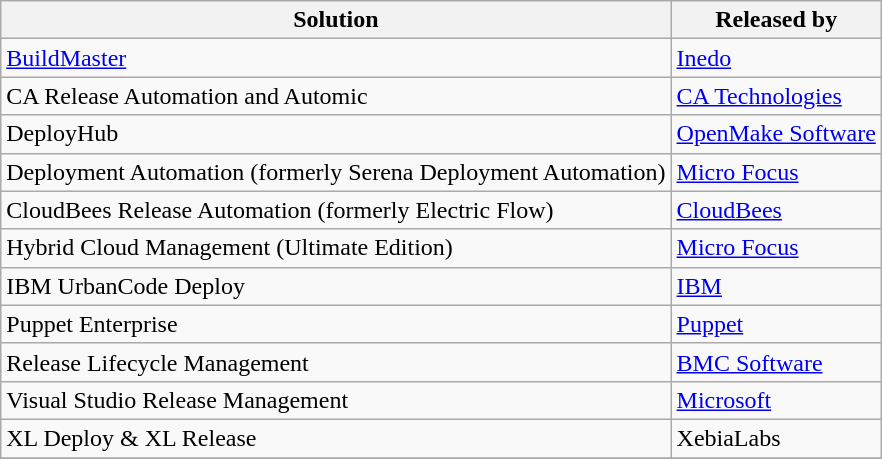<table class="wikitable">
<tr>
<th>Solution</th>
<th>Released by</th>
</tr>
<tr>
<td><a href='#'>BuildMaster</a></td>
<td><a href='#'>Inedo</a></td>
</tr>
<tr>
<td>CA Release Automation and Automic</td>
<td><a href='#'>CA Technologies</a></td>
</tr>
<tr>
<td>DeployHub</td>
<td><a href='#'>OpenMake Software</a></td>
</tr>
<tr>
<td>Deployment Automation (formerly Serena Deployment Automation)</td>
<td><a href='#'>Micro Focus</a></td>
</tr>
<tr>
<td>CloudBees Release Automation (formerly Electric Flow)</td>
<td><a href='#'>CloudBees</a></td>
</tr>
<tr>
<td>Hybrid Cloud Management (Ultimate Edition)</td>
<td><a href='#'>Micro Focus</a></td>
</tr>
<tr>
<td>IBM UrbanCode Deploy</td>
<td><a href='#'>IBM</a></td>
</tr>
<tr>
<td>Puppet Enterprise</td>
<td><a href='#'>Puppet</a></td>
</tr>
<tr>
<td>Release Lifecycle Management</td>
<td><a href='#'>BMC Software</a></td>
</tr>
<tr>
<td>Visual Studio Release Management</td>
<td><a href='#'>Microsoft</a></td>
</tr>
<tr>
<td>XL Deploy & XL Release</td>
<td>XebiaLabs</td>
</tr>
<tr>
</tr>
</table>
